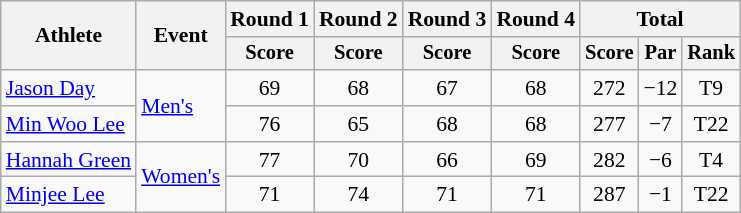<table class=wikitable style=font-size:90%;text-align:center>
<tr>
<th rowspan=2>Athlete</th>
<th rowspan=2>Event</th>
<th>Round 1</th>
<th>Round 2</th>
<th>Round 3</th>
<th>Round 4</th>
<th colspan=3>Total</th>
</tr>
<tr style=font-size:95%>
<th>Score</th>
<th>Score</th>
<th>Score</th>
<th>Score</th>
<th>Score</th>
<th>Par</th>
<th>Rank</th>
</tr>
<tr>
<td align=left><a href='#'>Jason Day</a></td>
<td align=left rowspan=2><a href='#'>Men's</a></td>
<td>69</td>
<td>68</td>
<td>67</td>
<td>68</td>
<td>272</td>
<td>−12</td>
<td>T9</td>
</tr>
<tr>
<td align=left><a href='#'>Min Woo Lee</a></td>
<td>76</td>
<td>65</td>
<td>68</td>
<td>68</td>
<td>277</td>
<td>−7</td>
<td>T22</td>
</tr>
<tr>
<td align=left><a href='#'>Hannah Green</a></td>
<td align=left rowspan=2><a href='#'>Women's</a></td>
<td>77</td>
<td>70</td>
<td>66</td>
<td>69</td>
<td>282</td>
<td>−6</td>
<td>T4</td>
</tr>
<tr>
<td align=left><a href='#'>Minjee Lee</a></td>
<td>71</td>
<td>74</td>
<td>71</td>
<td>71</td>
<td>287</td>
<td>−1</td>
<td>T22</td>
</tr>
</table>
